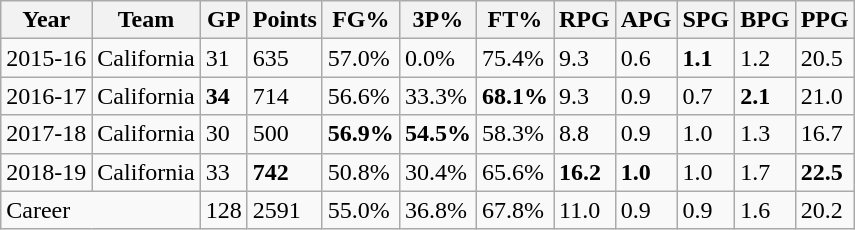<table class="wikitable">
<tr>
<th>Year</th>
<th>Team</th>
<th>GP</th>
<th>Points</th>
<th>FG%</th>
<th>3P%</th>
<th>FT%</th>
<th>RPG</th>
<th>APG</th>
<th>SPG</th>
<th>BPG</th>
<th>PPG</th>
</tr>
<tr>
<td>2015-16</td>
<td>California</td>
<td>31</td>
<td>635</td>
<td>57.0%</td>
<td>0.0%</td>
<td>75.4%</td>
<td>9.3</td>
<td>0.6</td>
<td><strong>1.1</strong></td>
<td>1.2</td>
<td>20.5</td>
</tr>
<tr>
<td>2016-17</td>
<td>California</td>
<td><strong>34</strong></td>
<td>714</td>
<td>56.6%</td>
<td>33.3%</td>
<td><strong>68.1%</strong></td>
<td>9.3</td>
<td>0.9</td>
<td>0.7</td>
<td><strong>2.1</strong></td>
<td>21.0</td>
</tr>
<tr>
<td>2017-18</td>
<td>California</td>
<td>30</td>
<td>500</td>
<td><strong>56.9%</strong></td>
<td><strong>54.5%</strong></td>
<td>58.3%</td>
<td>8.8</td>
<td>0.9</td>
<td>1.0</td>
<td>1.3</td>
<td>16.7</td>
</tr>
<tr>
<td>2018-19</td>
<td>California</td>
<td>33</td>
<td><strong>742</strong></td>
<td>50.8%</td>
<td>30.4%</td>
<td>65.6%</td>
<td><strong>16.2</strong></td>
<td><strong>1.0</strong></td>
<td>1.0</td>
<td>1.7</td>
<td><strong>22.5</strong></td>
</tr>
<tr>
<td colspan="2">Career</td>
<td>128</td>
<td>2591</td>
<td>55.0%</td>
<td>36.8%</td>
<td>67.8%</td>
<td>11.0</td>
<td>0.9</td>
<td>0.9</td>
<td>1.6</td>
<td>20.2</td>
</tr>
</table>
